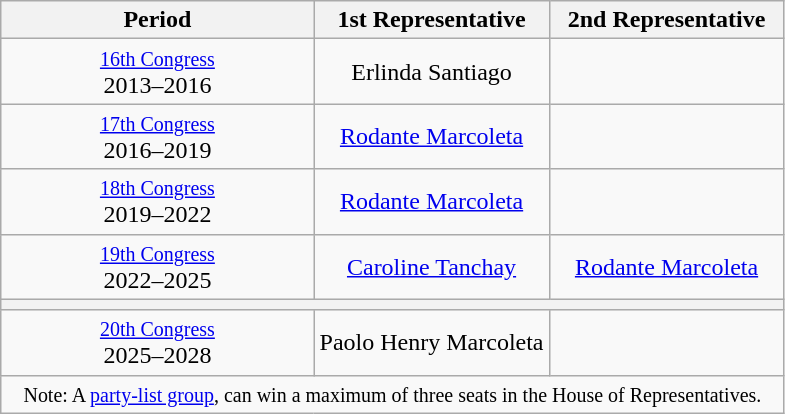<table class="wikitable"; style="text-align:center">
<tr>
<th>Period</th>
<th width=30%>1st Representative</th>
<th width=30%>2nd Representative</th>
</tr>
<tr>
<td><small><a href='#'>16th Congress</a></small><br>2013–2016</td>
<td>Erlinda Santiago</td>
<td></td>
</tr>
<tr>
<td><small><a href='#'>17th Congress</a></small><br>2016–2019</td>
<td><a href='#'>Rodante Marcoleta</a></td>
<td></td>
</tr>
<tr>
<td><small><a href='#'>18th Congress</a></small><br>2019–2022</td>
<td><a href='#'>Rodante Marcoleta</a></td>
<td></td>
</tr>
<tr>
<td><small><a href='#'>19th Congress</a></small><br>2022–2025</td>
<td><a href='#'>Caroline Tanchay</a></td>
<td><a href='#'>Rodante Marcoleta</a></td>
</tr>
<tr>
<th colspan=3></th>
</tr>
<tr>
<td><small><a href='#'>20th Congress</a></small><br>2025–2028<br></td>
<td>Paolo Henry Marcoleta</td>
<td></td>
</tr>
<tr>
<td colspan=3><small>Note: A <a href='#'>party-list group</a>, can win a maximum of three seats in the House of Representatives.</small></td>
</tr>
</table>
